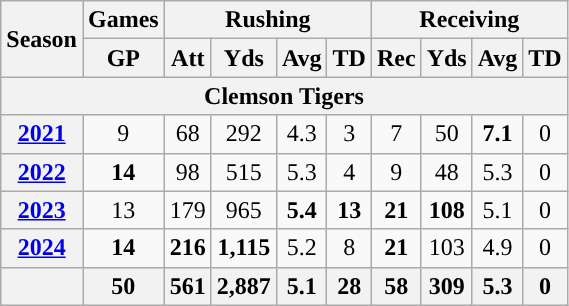<table class="wikitable" style="text-align:center;">
<tr>
<th rowspan="2">Season</th>
<th colspan="1">Games</th>
<th colspan="4">Rushing</th>
<th colspan="4">Receiving</th>
</tr>
<tr>
<th>GP</th>
<th>Att</th>
<th>Yds</th>
<th>Avg</th>
<th>TD</th>
<th>Rec</th>
<th>Yds</th>
<th>Avg</th>
<th>TD</th>
</tr>
<tr>
<th colspan="10">Clemson Tigers</th>
</tr>
<tr>
<th><a href='#'>2021</a></th>
<td>9</td>
<td>68</td>
<td>292</td>
<td>4.3</td>
<td>3</td>
<td>7</td>
<td>50</td>
<td><strong>7.1</strong></td>
<td>0</td>
</tr>
<tr>
<th><a href='#'>2022</a></th>
<td><strong>14</strong></td>
<td>98</td>
<td>515</td>
<td>5.3</td>
<td>4</td>
<td>9</td>
<td>48</td>
<td>5.3</td>
<td>0</td>
</tr>
<tr>
<th><a href='#'>2023</a></th>
<td>13</td>
<td>179</td>
<td>965</td>
<td><strong>5.4</strong></td>
<td><strong>13</strong></td>
<td><strong>21</strong></td>
<td><strong>108</strong></td>
<td>5.1</td>
<td>0</td>
</tr>
<tr>
<th><a href='#'>2024</a></th>
<td><strong>14</strong></td>
<td><strong>216</strong></td>
<td><strong>1,115</strong></td>
<td>5.2</td>
<td>8</td>
<td><strong>21</strong></td>
<td>103</td>
<td>4.9</td>
<td>0</td>
</tr>
<tr>
<th></th>
<th>50</th>
<th>561</th>
<th>2,887</th>
<th>5.1</th>
<th>28</th>
<th>58</th>
<th>309</th>
<th>5.3</th>
<th>0</th>
</tr>
</table>
